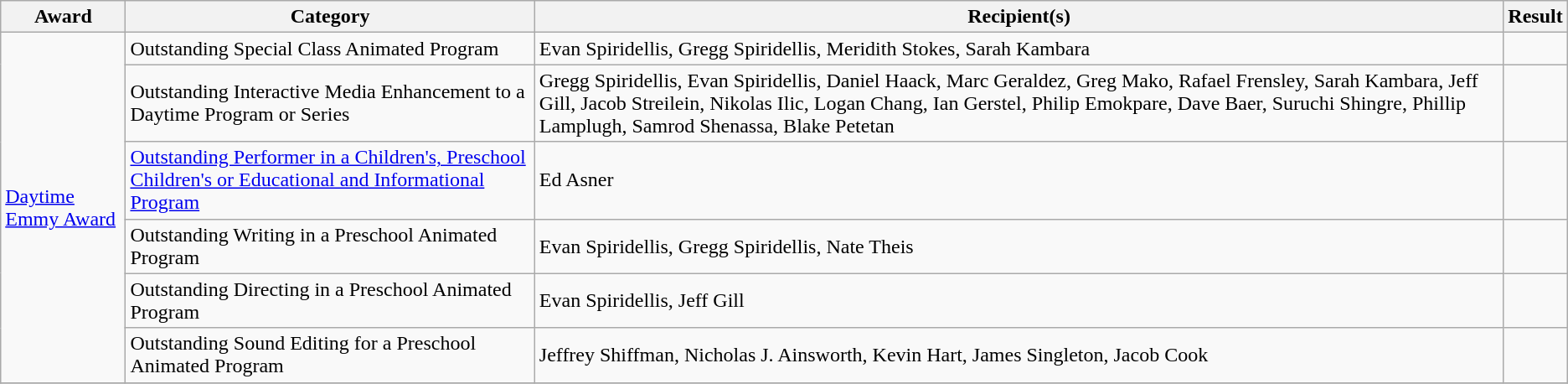<table class="wikitable sortable">
<tr>
<th>Award</th>
<th>Category</th>
<th>Recipient(s)</th>
<th>Result</th>
</tr>
<tr>
<td rowspan=6><a href='#'>Daytime Emmy Award</a></td>
<td>Outstanding Special Class Animated Program</td>
<td>Evan Spiridellis, Gregg Spiridellis, Meridith Stokes, Sarah Kambara</td>
<td></td>
</tr>
<tr>
<td>Outstanding Interactive Media Enhancement to a Daytime Program or Series</td>
<td>Gregg Spiridellis, Evan Spiridellis, Daniel Haack, Marc Geraldez, Greg Mako, Rafael Frensley, Sarah Kambara, Jeff Gill, Jacob Streilein, Nikolas Ilic, Logan Chang, Ian Gerstel, Philip Emokpare, Dave Baer, Suruchi Shingre, Phillip Lamplugh, Samrod Shenassa, Blake Petetan</td>
<td></td>
</tr>
<tr>
<td><a href='#'>Outstanding Performer in a Children's, Preschool Children's or Educational and Informational Program</a></td>
<td>Ed Asner</td>
<td></td>
</tr>
<tr>
<td>Outstanding Writing in a Preschool Animated Program</td>
<td Ian Worrel, Taylor Clutter, Jeff Gill, Nikolas Ilic, Kendall Nelson, Taylor Price, Evan Spiridellis, Jacob Streilein, Nate Theis, Eddie West>Evan Spiridellis, Gregg Spiridellis, Nate Theis</td>
<td></td>
</tr>
<tr>
<td>Outstanding Directing in a Preschool Animated Program</td>
<td Leonardo Nasca, Jared Nugent, Jeffrey Shiffman>Evan Spiridellis, Jeff Gill</td>
<td></td>
</tr>
<tr>
<td>Outstanding Sound Editing for a Preschool Animated Program</td>
<td Jeffrey Shiffman, David Carfagno, Brad Meyer, Nicholas J. Ainsworth, Elliot Herman>Jeffrey Shiffman, Nicholas J. Ainsworth, Kevin Hart, James Singleton, Jacob Cook</td>
<td></td>
</tr>
<tr>
</tr>
</table>
